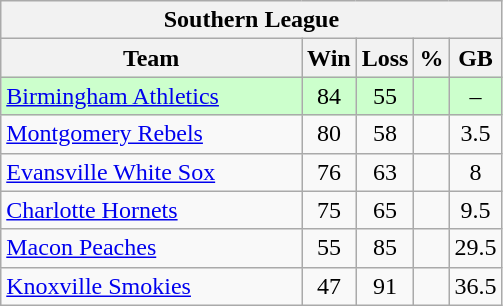<table class="wikitable">
<tr>
<th colspan="5">Southern League</th>
</tr>
<tr>
<th width="60%">Team</th>
<th>Win</th>
<th>Loss</th>
<th>%</th>
<th>GB</th>
</tr>
<tr align=center bgcolor=ccffcc>
<td align=left><a href='#'>Birmingham Athletics</a></td>
<td>84</td>
<td>55</td>
<td></td>
<td>–</td>
</tr>
<tr align=center>
<td align=left><a href='#'>Montgomery Rebels</a></td>
<td>80</td>
<td>58</td>
<td></td>
<td>3.5</td>
</tr>
<tr align=center>
<td align=left><a href='#'>Evansville White Sox</a></td>
<td>76</td>
<td>63</td>
<td></td>
<td>8</td>
</tr>
<tr align=center>
<td align=left><a href='#'>Charlotte Hornets</a></td>
<td>75</td>
<td>65</td>
<td></td>
<td>9.5</td>
</tr>
<tr align=center>
<td align=left><a href='#'>Macon Peaches</a></td>
<td>55</td>
<td>85</td>
<td></td>
<td>29.5</td>
</tr>
<tr align=center>
<td align=left><a href='#'>Knoxville Smokies</a></td>
<td>47</td>
<td>91</td>
<td></td>
<td>36.5</td>
</tr>
</table>
